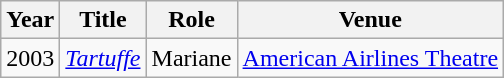<table class="wikitable sortable">
<tr>
<th>Year</th>
<th>Title</th>
<th>Role</th>
<th>Venue</th>
</tr>
<tr>
<td>2003</td>
<td><em><a href='#'>Tartuffe</a></em></td>
<td>Mariane</td>
<td><a href='#'>American Airlines Theatre</a></td>
</tr>
</table>
